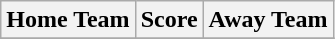<table class="wikitable" style="text-align: center">
<tr>
<th>Home Team</th>
<th>Score</th>
<th>Away Team</th>
</tr>
<tr>
</tr>
</table>
